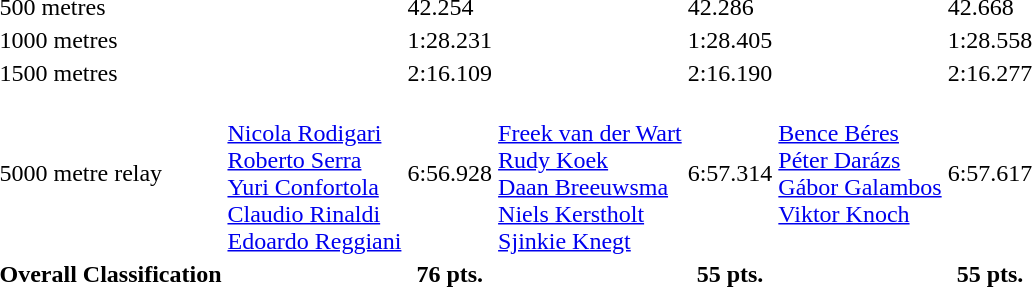<table>
<tr>
<td>500 metres</td>
<td></td>
<td>42.254</td>
<td></td>
<td>42.286</td>
<td></td>
<td>42.668</td>
</tr>
<tr>
<td>1000 metres</td>
<td></td>
<td>1:28.231</td>
<td></td>
<td>1:28.405</td>
<td></td>
<td>1:28.558</td>
</tr>
<tr>
<td>1500 metres</td>
<td></td>
<td>2:16.109</td>
<td></td>
<td>2:16.190</td>
<td></td>
<td>2:16.277</td>
</tr>
<tr>
<td>5000 metre relay</td>
<td valign=top><br><a href='#'>Nicola Rodigari</a><br><a href='#'>Roberto Serra</a><br><a href='#'>Yuri Confortola</a><br><a href='#'>Claudio Rinaldi</a><br><a href='#'>Edoardo Reggiani</a></td>
<td>6:56.928</td>
<td valign=top><br><a href='#'>Freek van der Wart</a><br><a href='#'>Rudy Koek</a><br><a href='#'>Daan Breeuwsma</a><br><a href='#'>Niels Kerstholt</a><br><a href='#'>Sjinkie Knegt</a></td>
<td>6:57.314</td>
<td valign=top><br><a href='#'>Bence Béres</a><br><a href='#'>Péter Darázs</a><br><a href='#'>Gábor Galambos</a><br><a href='#'>Viktor Knoch</a></td>
<td>6:57.617</td>
</tr>
<tr>
<th>Overall Classification</th>
<th></th>
<th>76 pts.</th>
<th></th>
<th>55 pts.</th>
<th></th>
<th>55 pts.</th>
</tr>
</table>
